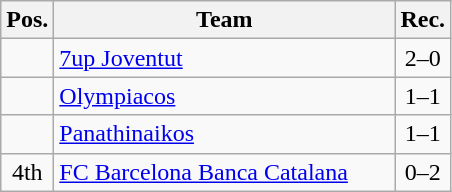<table class="wikitable" style="text-align:center">
<tr>
<th width=25>Pos.</th>
<th width=220>Team</th>
<th width=25>Rec.</th>
</tr>
<tr>
<td></td>
<td align=left> <a href='#'>7up Joventut</a></td>
<td>2–0</td>
</tr>
<tr>
<td></td>
<td align=left> <a href='#'>Olympiacos</a></td>
<td>1–1</td>
</tr>
<tr>
<td></td>
<td align=left> <a href='#'>Panathinaikos</a></td>
<td>1–1</td>
</tr>
<tr>
<td>4th</td>
<td align=left> <a href='#'>FC Barcelona Banca Catalana</a></td>
<td>0–2</td>
</tr>
</table>
